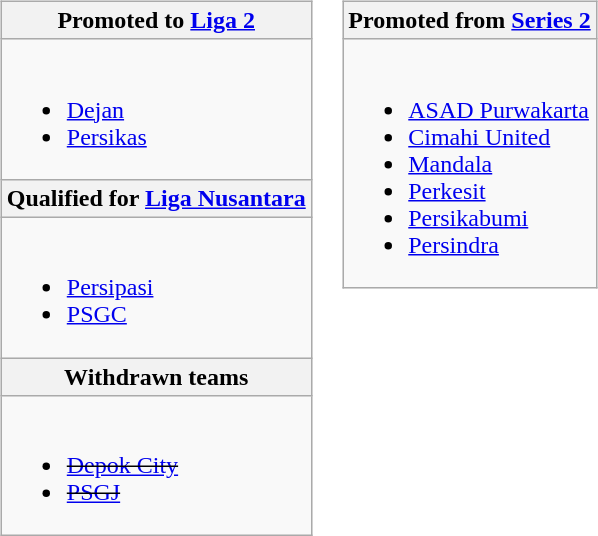<table>
<tr style="vertical-align:top">
<td><br><table class="wikitable">
<tr>
<th> Promoted to <a href='#'>Liga 2</a></th>
</tr>
<tr>
<td><br><ul><li><a href='#'>Dejan</a></li><li><a href='#'>Persikas</a></li></ul></td>
</tr>
<tr>
<th> Qualified for <a href='#'>Liga Nusantara</a></th>
</tr>
<tr>
<td><br><ul><li><a href='#'>Persipasi</a></li><li><a href='#'>PSGC</a></li></ul></td>
</tr>
<tr>
<th>Withdrawn teams</th>
</tr>
<tr>
<td><br><ul><li><s><a href='#'>Depok City</a></s></li><li><s><a href='#'>PSGJ</a></s></li></ul></td>
</tr>
</table>
</td>
<td><br><table class="wikitable">
<tr>
<th> Promoted from <a href='#'>Series 2</a></th>
</tr>
<tr>
<td><br><ul><li><a href='#'>ASAD Purwakarta</a></li><li><a href='#'>Cimahi United</a></li><li><a href='#'>Mandala</a></li><li><a href='#'>Perkesit</a></li><li><a href='#'>Persikabumi</a></li><li><a href='#'>Persindra</a></li></ul></td>
</tr>
</table>
</td>
</tr>
</table>
